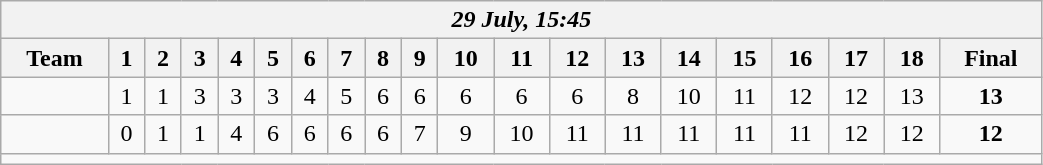<table class=wikitable style="text-align:center; width: 55%">
<tr>
<th colspan=20><em>29 July, 15:45</em></th>
</tr>
<tr>
<th>Team</th>
<th>1</th>
<th>2</th>
<th>3</th>
<th>4</th>
<th>5</th>
<th>6</th>
<th>7</th>
<th>8</th>
<th>9</th>
<th>10</th>
<th>11</th>
<th>12</th>
<th>13</th>
<th>14</th>
<th>15</th>
<th>16</th>
<th>17</th>
<th>18</th>
<th>Final</th>
</tr>
<tr>
<td align=left><strong></strong></td>
<td>1</td>
<td>1</td>
<td>3</td>
<td>3</td>
<td>3</td>
<td>4</td>
<td>5</td>
<td>6</td>
<td>6</td>
<td>6</td>
<td>6</td>
<td>6</td>
<td>8</td>
<td>10</td>
<td>11</td>
<td>12</td>
<td>12</td>
<td>13</td>
<td><strong>13</strong></td>
</tr>
<tr>
<td align=left></td>
<td>0</td>
<td>1</td>
<td>1</td>
<td>4</td>
<td>6</td>
<td>6</td>
<td>6</td>
<td>6</td>
<td>7</td>
<td>9</td>
<td>10</td>
<td>11</td>
<td>11</td>
<td>11</td>
<td>11</td>
<td>11</td>
<td>12</td>
<td>12</td>
<td><strong>12</strong></td>
</tr>
<tr>
<td colspan=20></td>
</tr>
</table>
